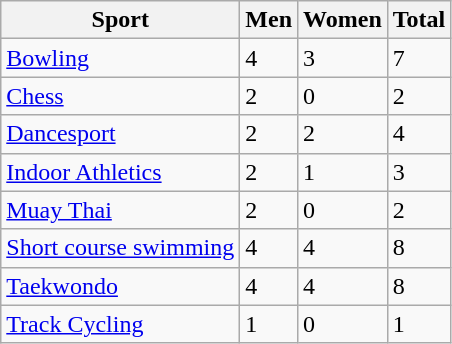<table class="wikitable sortable">
<tr>
<th>Sport</th>
<th>Men</th>
<th>Women</th>
<th>Total</th>
</tr>
<tr>
<td><a href='#'>Bowling</a></td>
<td>4</td>
<td>3</td>
<td>7</td>
</tr>
<tr>
<td><a href='#'>Chess</a></td>
<td>2</td>
<td>0</td>
<td>2</td>
</tr>
<tr>
<td><a href='#'>Dancesport</a></td>
<td>2</td>
<td>2</td>
<td>4</td>
</tr>
<tr>
<td><a href='#'>Indoor Athletics</a></td>
<td>2</td>
<td>1</td>
<td>3</td>
</tr>
<tr>
<td><a href='#'>Muay Thai</a></td>
<td>2</td>
<td>0</td>
<td>2</td>
</tr>
<tr>
<td><a href='#'>Short course swimming</a></td>
<td>4</td>
<td>4</td>
<td>8</td>
</tr>
<tr>
<td><a href='#'>Taekwondo</a></td>
<td>4</td>
<td>4</td>
<td>8</td>
</tr>
<tr>
<td><a href='#'>Track Cycling</a></td>
<td>1</td>
<td>0</td>
<td>1</td>
</tr>
</table>
